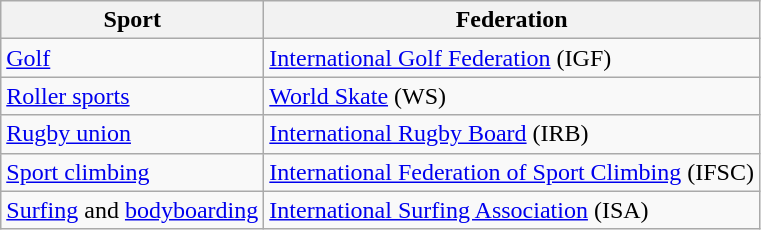<table class="wikitable">
<tr>
<th>Sport</th>
<th>Federation</th>
</tr>
<tr>
<td><a href='#'>Golf</a></td>
<td><a href='#'>International Golf Federation</a> (IGF)</td>
</tr>
<tr>
<td><a href='#'>Roller sports</a></td>
<td><a href='#'>World Skate</a> (WS)</td>
</tr>
<tr>
<td><a href='#'>Rugby union</a></td>
<td><a href='#'>International Rugby Board</a> (IRB)</td>
</tr>
<tr>
<td><a href='#'>Sport climbing</a></td>
<td><a href='#'>International Federation of Sport Climbing</a> (IFSC)</td>
</tr>
<tr>
<td><a href='#'>Surfing</a> and <a href='#'>bodyboarding</a></td>
<td><a href='#'>International Surfing Association</a> (ISA)</td>
</tr>
</table>
